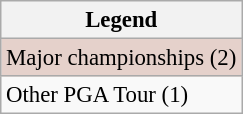<table class="wikitable" style="font-size:95%;">
<tr>
<th>Legend</th>
</tr>
<tr style="background:#e5d1cb;">
<td>Major championships (2)</td>
</tr>
<tr>
<td>Other PGA Tour (1)</td>
</tr>
</table>
